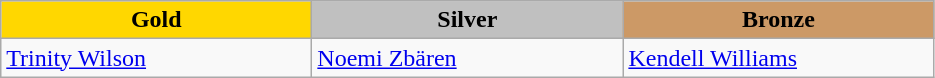<table class="wikitable" style="text-align:left">
<tr align="center">
<td width=200 bgcolor=gold><strong>Gold</strong></td>
<td width=200 bgcolor=silver><strong>Silver</strong></td>
<td width=200 bgcolor=CC9966><strong>Bronze</strong></td>
</tr>
<tr>
<td><a href='#'>Trinity Wilson</a><br></td>
<td><a href='#'>Noemi Zbären</a><br></td>
<td><a href='#'>Kendell Williams</a><br></td>
</tr>
</table>
